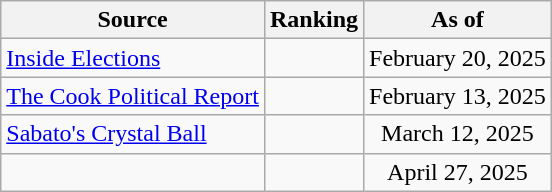<table class="wikitable" style="text-align:center">
<tr>
<th>Source</th>
<th>Ranking</th>
<th>As of</th>
</tr>
<tr>
<td align="left"><a href='#'>Inside Elections</a></td>
<td></td>
<td>February 20, 2025</td>
</tr>
<tr>
<td align="left"><a href='#'>The Cook Political Report</a></td>
<td></td>
<td>February 13, 2025</td>
</tr>
<tr>
<td align="left"><a href='#'>Sabato's Crystal Ball</a></td>
<td></td>
<td>March 12, 2025</td>
</tr>
<tr>
<td align="left"></td>
<td></td>
<td>April 27, 2025</td>
</tr>
</table>
